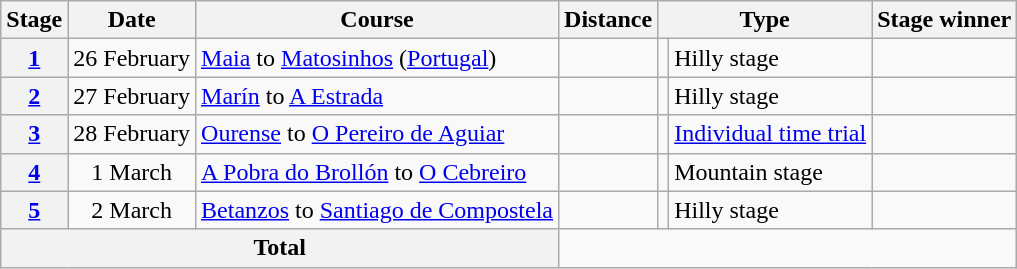<table class="wikitable">
<tr>
<th scope="col">Stage</th>
<th scope="col">Date</th>
<th scope="col">Course</th>
<th scope="col">Distance</th>
<th scope="col" colspan="2">Type</th>
<th scope="col">Stage winner</th>
</tr>
<tr>
<th scope="row"><a href='#'>1</a></th>
<td style="text-align:center;">26 February</td>
<td><a href='#'>Maia</a> to <a href='#'>Matosinhos</a> (<a href='#'>Portugal</a>)</td>
<td style="text-align:center;"></td>
<td></td>
<td>Hilly stage</td>
<td></td>
</tr>
<tr>
<th scope="row"><a href='#'>2</a></th>
<td style="text-align:center;">27 February</td>
<td><a href='#'>Marín</a> to <a href='#'>A Estrada</a></td>
<td style="text-align:center;"></td>
<td></td>
<td>Hilly stage</td>
<td></td>
</tr>
<tr>
<th scope="row"><a href='#'>3</a></th>
<td style="text-align:center;">28 February</td>
<td><a href='#'>Ourense</a> to <a href='#'>O Pereiro de Aguiar</a></td>
<td style="text-align:center;"></td>
<td></td>
<td><a href='#'>Individual time trial</a></td>
<td></td>
</tr>
<tr>
<th scope="row"><a href='#'>4</a></th>
<td style="text-align:center;">1 March</td>
<td><a href='#'>A Pobra do Brollón</a> to <a href='#'>O Cebreiro</a></td>
<td style="text-align:center;"></td>
<td></td>
<td>Mountain stage</td>
<td></td>
</tr>
<tr>
<th scope="row"><a href='#'>5</a></th>
<td style="text-align:center;">2 March</td>
<td><a href='#'>Betanzos</a> to <a href='#'>Santiago de Compostela</a></td>
<td style="text-align:center;"></td>
<td></td>
<td>Hilly stage</td>
<td></td>
</tr>
<tr>
<th colspan="3">Total</th>
<td colspan="5" style="text-align:center;"></td>
</tr>
</table>
